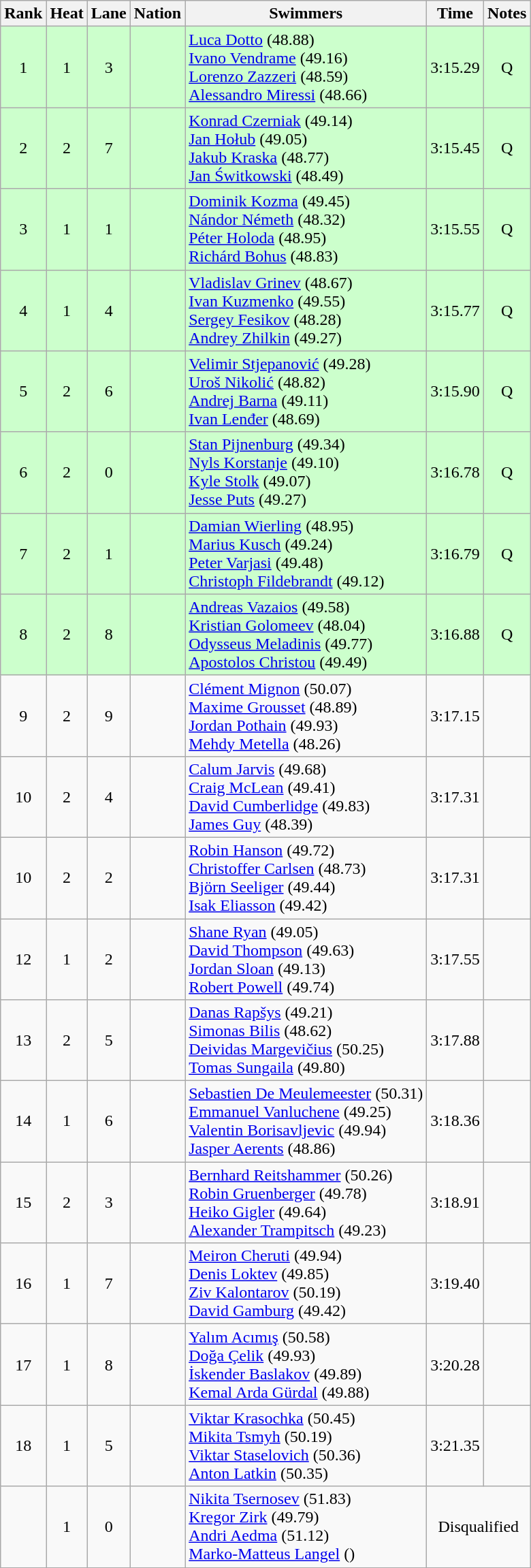<table class="wikitable sortable" style="text-align:center">
<tr>
<th>Rank</th>
<th>Heat</th>
<th>Lane</th>
<th>Nation</th>
<th>Swimmers</th>
<th>Time</th>
<th>Notes</th>
</tr>
<tr bgcolor=ccffcc>
<td>1</td>
<td>1</td>
<td>3</td>
<td align=left></td>
<td align=left><a href='#'>Luca Dotto</a> (48.88)<br><a href='#'>Ivano Vendrame</a> (49.16)<br><a href='#'>Lorenzo Zazzeri</a> (48.59)<br><a href='#'>Alessandro Miressi</a> (48.66)</td>
<td>3:15.29</td>
<td>Q</td>
</tr>
<tr bgcolor=ccffcc>
<td>2</td>
<td>2</td>
<td>7</td>
<td align=left></td>
<td align=left><a href='#'>Konrad Czerniak</a> (49.14)<br><a href='#'>Jan Hołub</a> (49.05)<br><a href='#'>Jakub Kraska</a> (48.77)<br><a href='#'>Jan Świtkowski</a> (48.49)</td>
<td>3:15.45</td>
<td>Q</td>
</tr>
<tr bgcolor=ccffcc>
<td>3</td>
<td>1</td>
<td>1</td>
<td align=left></td>
<td align=left><a href='#'>Dominik Kozma</a> (49.45)<br><a href='#'>Nándor Németh</a> (48.32)<br><a href='#'>Péter Holoda</a> (48.95)<br><a href='#'>Richárd Bohus</a> (48.83)</td>
<td>3:15.55</td>
<td>Q</td>
</tr>
<tr bgcolor=ccffcc>
<td>4</td>
<td>1</td>
<td>4</td>
<td align=left></td>
<td align=left><a href='#'>Vladislav Grinev</a> (48.67)<br><a href='#'>Ivan Kuzmenko</a> (49.55)<br><a href='#'>Sergey Fesikov</a> (48.28)<br><a href='#'>Andrey Zhilkin</a> (49.27)</td>
<td>3:15.77</td>
<td>Q</td>
</tr>
<tr bgcolor=ccffcc>
<td>5</td>
<td>2</td>
<td>6</td>
<td align=left></td>
<td align=left><a href='#'>Velimir Stjepanović</a> (49.28)<br><a href='#'>Uroš Nikolić</a> (48.82)<br><a href='#'>Andrej Barna</a> (49.11)<br><a href='#'>Ivan Lenđer</a> (48.69)</td>
<td>3:15.90</td>
<td>Q</td>
</tr>
<tr bgcolor=ccffcc>
<td>6</td>
<td>2</td>
<td>0</td>
<td align=left></td>
<td align=left><a href='#'>Stan Pijnenburg</a> (49.34)<br><a href='#'>Nyls Korstanje</a> (49.10)<br><a href='#'>Kyle Stolk</a> (49.07)<br><a href='#'>Jesse Puts</a> (49.27)</td>
<td>3:16.78</td>
<td>Q</td>
</tr>
<tr bgcolor=ccffcc>
<td>7</td>
<td>2</td>
<td>1</td>
<td align=left></td>
<td align=left><a href='#'>Damian Wierling</a> (48.95)<br><a href='#'>Marius Kusch</a> (49.24)<br><a href='#'>Peter Varjasi</a> (49.48)<br><a href='#'>Christoph Fildebrandt</a> (49.12)</td>
<td>3:16.79</td>
<td>Q</td>
</tr>
<tr bgcolor=ccffcc>
<td>8</td>
<td>2</td>
<td>8</td>
<td align=left></td>
<td align=left><a href='#'>Andreas Vazaios</a> (49.58)<br><a href='#'>Kristian Golomeev</a> (48.04)<br><a href='#'>Odysseus Meladinis</a> (49.77)<br><a href='#'>Apostolos Christou</a> (49.49)</td>
<td>3:16.88</td>
<td>Q</td>
</tr>
<tr>
<td>9</td>
<td>2</td>
<td>9</td>
<td align=left></td>
<td align=left><a href='#'>Clément Mignon</a> (50.07)<br><a href='#'>Maxime Grousset</a> (48.89)<br><a href='#'>Jordan Pothain</a> (49.93)<br><a href='#'>Mehdy Metella</a> (48.26)</td>
<td>3:17.15</td>
<td></td>
</tr>
<tr>
<td>10</td>
<td>2</td>
<td>4</td>
<td align=left></td>
<td align=left><a href='#'>Calum Jarvis</a> (49.68)<br><a href='#'>Craig McLean</a> (49.41)<br><a href='#'>David Cumberlidge</a> (49.83)<br><a href='#'>James Guy</a> (48.39)</td>
<td>3:17.31</td>
<td></td>
</tr>
<tr>
<td>10</td>
<td>2</td>
<td>2</td>
<td align=left></td>
<td align=left><a href='#'>Robin Hanson</a> (49.72)<br><a href='#'>Christoffer Carlsen</a> (48.73)<br><a href='#'>Björn Seeliger</a> (49.44)<br><a href='#'>Isak Eliasson</a> (49.42)</td>
<td>3:17.31</td>
<td></td>
</tr>
<tr>
<td>12</td>
<td>1</td>
<td>2</td>
<td align=left></td>
<td align=left><a href='#'>Shane Ryan</a> (49.05)<br><a href='#'>David Thompson</a> (49.63)<br><a href='#'>Jordan Sloan</a> (49.13)<br><a href='#'>Robert Powell</a> (49.74)</td>
<td>3:17.55</td>
<td></td>
</tr>
<tr>
<td>13</td>
<td>2</td>
<td>5</td>
<td align=left></td>
<td align=left><a href='#'>Danas Rapšys</a> (49.21)<br><a href='#'>Simonas Bilis</a> (48.62)<br><a href='#'>Deividas Margevičius</a> (50.25)<br><a href='#'>Tomas Sungaila</a> (49.80)</td>
<td>3:17.88</td>
<td></td>
</tr>
<tr>
<td>14</td>
<td>1</td>
<td>6</td>
<td align=left></td>
<td align=left><a href='#'>Sebastien De Meulemeester</a> (50.31)<br><a href='#'>Emmanuel Vanluchene</a> (49.25)<br><a href='#'>Valentin Borisavljevic</a> (49.94)<br><a href='#'>Jasper Aerents</a> (48.86)</td>
<td>3:18.36</td>
<td></td>
</tr>
<tr>
<td>15</td>
<td>2</td>
<td>3</td>
<td align=left></td>
<td align=left><a href='#'>Bernhard Reitshammer</a> (50.26)<br><a href='#'>Robin Gruenberger</a> (49.78)<br><a href='#'>Heiko Gigler</a> (49.64)<br><a href='#'>Alexander Trampitsch</a> (49.23)</td>
<td>3:18.91</td>
<td></td>
</tr>
<tr>
<td>16</td>
<td>1</td>
<td>7</td>
<td align=left></td>
<td align=left><a href='#'>Meiron Cheruti</a> (49.94)<br><a href='#'>Denis Loktev</a> (49.85)<br><a href='#'>Ziv Kalontarov</a> (50.19)<br><a href='#'>David Gamburg</a> (49.42)</td>
<td>3:19.40</td>
<td></td>
</tr>
<tr>
<td>17</td>
<td>1</td>
<td>8</td>
<td align=left></td>
<td align=left><a href='#'>Yalım Acımış</a> (50.58)<br><a href='#'>Doğa Çelik</a> (49.93)<br><a href='#'>İskender Baslakov</a> (49.89)<br><a href='#'>Kemal Arda Gürdal</a> (49.88)</td>
<td>3:20.28</td>
<td></td>
</tr>
<tr>
<td>18</td>
<td>1</td>
<td>5</td>
<td align=left></td>
<td align=left><a href='#'>Viktar Krasochka</a> (50.45)<br><a href='#'>Mikita Tsmyh</a> (50.19)<br><a href='#'>Viktar Staselovich</a> (50.36)<br><a href='#'>Anton Latkin</a> (50.35)</td>
<td>3:21.35</td>
<td></td>
</tr>
<tr>
<td></td>
<td>1</td>
<td>0</td>
<td align=left></td>
<td align=left><a href='#'>Nikita Tsernosev</a> (51.83)<br><a href='#'>Kregor Zirk</a> (49.79)<br><a href='#'>Andri Aedma</a> (51.12)<br><a href='#'>Marko-Matteus Langel</a> ()</td>
<td colspan="2">Disqualified</td>
</tr>
</table>
